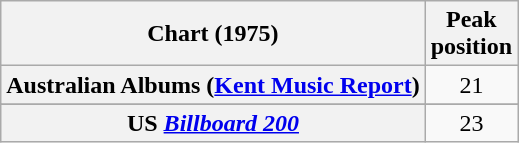<table class="wikitable sortable plainrowheaders" style="text-align:center">
<tr>
<th>Chart (1975)</th>
<th>Peak<br>position</th>
</tr>
<tr>
<th scope="row">Australian Albums (<a href='#'>Kent Music Report</a>)</th>
<td>21</td>
</tr>
<tr>
</tr>
<tr>
<th scope="row">US <em><a href='#'>Billboard 200</a></em></th>
<td>23</td>
</tr>
</table>
